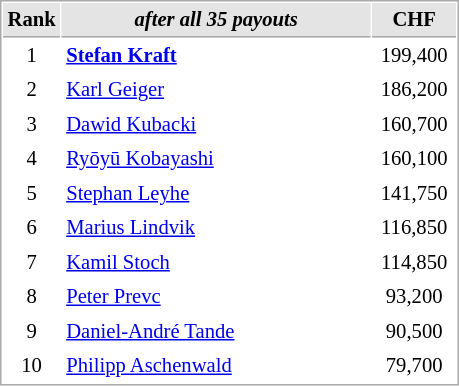<table cellspacing="1" cellpadding="3" style="border:1px solid #AAAAAA;font-size:86%">
<tr style="background-color: #E4E4E4;">
<th style="border-bottom:1px solid #AAAAAA; width: 10px;">Rank</th>
<th style="border-bottom:1px solid #AAAAAA; width: 200px;"><em>after all 35 payouts</em></th>
<th style="border-bottom:1px solid #AAAAAA; width: 50px;">CHF</th>
</tr>
<tr>
<td align=center>1</td>
<td> <strong><a href='#'>Stefan Kraft</a></strong></td>
<td align=center>199,400</td>
</tr>
<tr>
<td align=center>2</td>
<td> <a href='#'>Karl Geiger</a></td>
<td align=center>186,200</td>
</tr>
<tr>
<td align=center>3</td>
<td> <a href='#'>Dawid Kubacki</a></td>
<td align=center>160,700</td>
</tr>
<tr>
<td align=center>4</td>
<td> <a href='#'>Ryōyū Kobayashi</a></td>
<td align=center>160,100</td>
</tr>
<tr>
<td align=center>5</td>
<td> <a href='#'>Stephan Leyhe</a></td>
<td align=center>141,750</td>
</tr>
<tr>
<td align=center>6</td>
<td> <a href='#'>Marius Lindvik</a></td>
<td align=center>116,850</td>
</tr>
<tr>
<td align=center>7</td>
<td> <a href='#'>Kamil Stoch</a></td>
<td align=center>114,850</td>
</tr>
<tr>
<td align=center>8</td>
<td> <a href='#'>Peter Prevc</a></td>
<td align=center>93,200</td>
</tr>
<tr>
<td align=center>9</td>
<td> <a href='#'>Daniel-André Tande</a></td>
<td align=center>90,500</td>
</tr>
<tr>
<td align=center>10</td>
<td> <a href='#'>Philipp Aschenwald</a></td>
<td align=center>79,700</td>
</tr>
</table>
